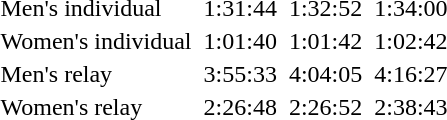<table>
<tr style="vertical-align:top;">
<td>Men's individual</td>
<td></td>
<td style="text-align:right;">1:31:44</td>
<td></td>
<td style="text-align:right;">1:32:52</td>
<td></td>
<td style="text-align:right;">1:34:00</td>
</tr>
<tr style="vertical-align:top;">
<td>Women's individual</td>
<td></td>
<td style="text-align:right;">1:01:40</td>
<td></td>
<td style="text-align:right;">1:01:42</td>
<td></td>
<td style="text-align:right;">1:02:42</td>
</tr>
<tr style="vertical-align:top;">
<td>Men's relay</td>
<td></td>
<td style="text-align:right;">3:55:33</td>
<td></td>
<td style="text-align:right;">4:04:05</td>
<td></td>
<td style="text-align:right;">4:16:27</td>
</tr>
<tr style="vertical-align:top;">
<td>Women's relay</td>
<td></td>
<td style="text-align:right;">2:26:48</td>
<td></td>
<td style="text-align:right;">2:26:52</td>
<td></td>
<td style="text-align:right;">2:38:43</td>
</tr>
</table>
